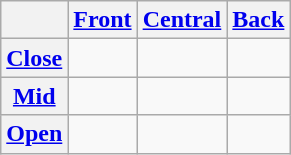<table class="wikitable" style="text-align:center">
<tr>
<th></th>
<th><a href='#'>Front</a></th>
<th><a href='#'>Central</a></th>
<th><a href='#'>Back</a></th>
</tr>
<tr>
<th><a href='#'>Close</a></th>
<td></td>
<td></td>
<td></td>
</tr>
<tr>
<th><a href='#'>Mid</a></th>
<td></td>
<td></td>
<td></td>
</tr>
<tr>
<th><a href='#'>Open</a></th>
<td></td>
<td></td>
<td></td>
</tr>
</table>
